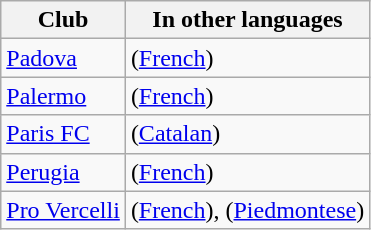<table class="wikitable sortable">
<tr>
<th>Club</th>
<th>In other languages</th>
</tr>
<tr>
<td> <a href='#'>Padova</a></td>
<td> (<a href='#'>French</a>)</td>
</tr>
<tr>
<td> <a href='#'>Palermo</a></td>
<td> (<a href='#'>French</a>)</td>
</tr>
<tr>
<td> <a href='#'>Paris FC</a></td>
<td> (<a href='#'>Catalan</a>)</td>
</tr>
<tr>
<td> <a href='#'>Perugia</a></td>
<td> (<a href='#'>French</a>)</td>
</tr>
<tr>
<td> <a href='#'>Pro Vercelli</a></td>
<td> (<a href='#'>French</a>),  (<a href='#'>Piedmontese</a>)</td>
</tr>
</table>
